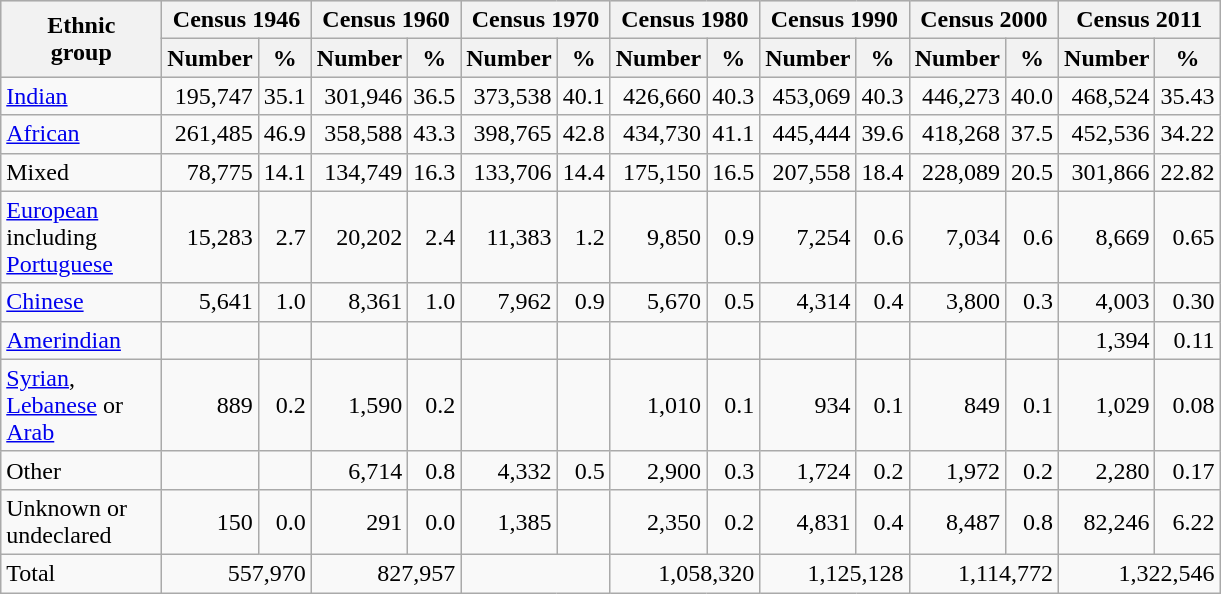<table class="wikitable" style="text-align: right;">
<tr bgcolor="#e0e0e0">
<th width="100pt" rowspan="2">Ethnic<br>group</th>
<th colspan="2">Census 1946</th>
<th colspan="2">Census 1960</th>
<th colspan="2">Census 1970</th>
<th colspan="2">Census 1980</th>
<th colspan="2">Census 1990</th>
<th colspan="2">Census 2000</th>
<th colspan="2">Census 2011 </th>
</tr>
<tr bgcolor="#e0e0e0">
<th>Number</th>
<th>%</th>
<th>Number</th>
<th>%</th>
<th>Number</th>
<th>%</th>
<th>Number</th>
<th>%</th>
<th>Number</th>
<th>%</th>
<th>Number</th>
<th>%</th>
<th>Number</th>
<th>%</th>
</tr>
<tr>
<td align=left><a href='#'>Indian</a></td>
<td>195,747</td>
<td>35.1</td>
<td>301,946</td>
<td>36.5</td>
<td>373,538</td>
<td>40.1</td>
<td>426,660</td>
<td>40.3</td>
<td>453,069</td>
<td>40.3</td>
<td>446,273</td>
<td>40.0</td>
<td>468,524</td>
<td>35.43</td>
</tr>
<tr>
<td align=left><a href='#'>African</a></td>
<td>261,485</td>
<td>46.9</td>
<td>358,588</td>
<td>43.3</td>
<td>398,765</td>
<td>42.8</td>
<td>434,730</td>
<td>41.1</td>
<td>445,444</td>
<td>39.6</td>
<td>418,268</td>
<td>37.5</td>
<td>452,536</td>
<td>34.22</td>
</tr>
<tr>
<td align=left>Mixed</td>
<td>78,775</td>
<td>14.1</td>
<td>134,749</td>
<td>16.3</td>
<td>133,706</td>
<td>14.4</td>
<td>175,150</td>
<td>16.5</td>
<td>207,558</td>
<td>18.4</td>
<td>228,089</td>
<td>20.5</td>
<td>301,866</td>
<td>22.82</td>
</tr>
<tr>
<td align=left><a href='#'>European</a> including <a href='#'>Portuguese</a></td>
<td>15,283</td>
<td>2.7</td>
<td>20,202</td>
<td>2.4</td>
<td>11,383</td>
<td>1.2</td>
<td>9,850</td>
<td>0.9</td>
<td>7,254</td>
<td>0.6</td>
<td>7,034</td>
<td>0.6</td>
<td>8,669</td>
<td>0.65</td>
</tr>
<tr>
<td align=left><a href='#'>Chinese</a></td>
<td>5,641</td>
<td>1.0</td>
<td>8,361</td>
<td>1.0</td>
<td>7,962</td>
<td>0.9</td>
<td>5,670</td>
<td>0.5</td>
<td>4,314</td>
<td>0.4</td>
<td>3,800</td>
<td>0.3</td>
<td>4,003</td>
<td>0.30</td>
</tr>
<tr>
<td align=left><a href='#'>Amerindian</a></td>
<td></td>
<td></td>
<td></td>
<td></td>
<td></td>
<td></td>
<td></td>
<td></td>
<td></td>
<td></td>
<td></td>
<td></td>
<td>1,394</td>
<td>0.11</td>
</tr>
<tr>
<td align=left><a href='#'>Syrian</a>, <a href='#'>Lebanese</a> or <a href='#'>Arab</a></td>
<td>889</td>
<td>0.2</td>
<td>1,590</td>
<td>0.2</td>
<td></td>
<td></td>
<td>1,010</td>
<td>0.1</td>
<td>934</td>
<td>0.1</td>
<td>849</td>
<td>0.1</td>
<td>1,029</td>
<td>0.08</td>
</tr>
<tr>
<td align=left>Other</td>
<td></td>
<td></td>
<td>6,714</td>
<td>0.8</td>
<td>4,332</td>
<td>0.5</td>
<td>2,900</td>
<td>0.3</td>
<td>1,724</td>
<td>0.2</td>
<td>1,972</td>
<td>0.2</td>
<td>2,280</td>
<td>0.17</td>
</tr>
<tr>
<td align=left>Unknown or undeclared</td>
<td>150</td>
<td>0.0</td>
<td>291</td>
<td>0.0</td>
<td>1,385</td>
<td></td>
<td>2,350</td>
<td>0.2</td>
<td>4,831</td>
<td>0.4</td>
<td>8,487</td>
<td>0.8</td>
<td>82,246</td>
<td>6.22</td>
</tr>
<tr>
<td align=left>Total</td>
<td colspan="2">557,970</td>
<td colspan="2">827,957</td>
<td colspan="2"></td>
<td colspan="2">1,058,320</td>
<td colspan="2">1,125,128</td>
<td colspan="2">1,114,772</td>
<td colspan="2">1,322,546</td>
</tr>
</table>
